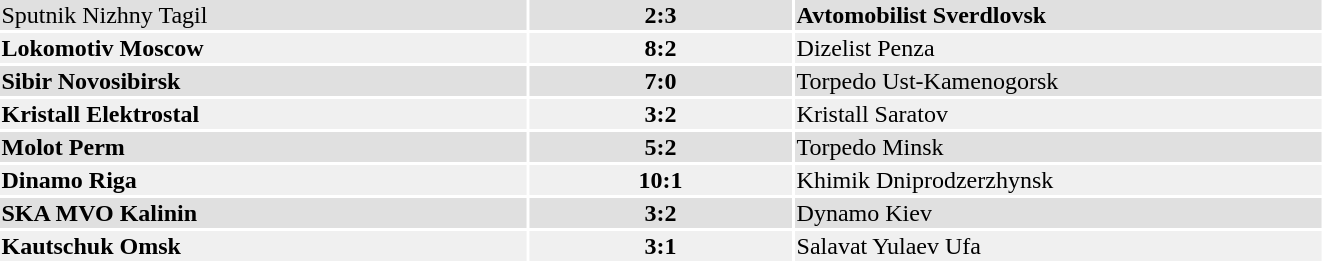<table width="70%">
<tr bgcolor="#e0e0e0">
<td style="width:40%;">Sputnik Nizhny Tagil</td>
<td style="width:20%;" align="center"><strong>2:3</strong></td>
<td style="width:40%;"><strong>Avtomobilist Sverdlovsk</strong></td>
</tr>
<tr bgcolor="#f0f0f0">
<td><strong>Lokomotiv Moscow</strong></td>
<td align="center"><strong>8:2</strong></td>
<td>Dizelist Penza</td>
</tr>
<tr bgcolor="#e0e0e0">
<td><strong>Sibir Novosibirsk</strong></td>
<td align="center"><strong>7:0</strong></td>
<td>Torpedo Ust-Kamenogorsk</td>
</tr>
<tr bgcolor="#f0f0f0">
<td><strong>Kristall Elektrostal</strong></td>
<td align="center"><strong>3:2</strong></td>
<td>Kristall Saratov</td>
</tr>
<tr bgcolor="#e0e0e0">
<td><strong>Molot Perm</strong></td>
<td align="center"><strong>5:2</strong></td>
<td>Torpedo Minsk</td>
</tr>
<tr bgcolor="#f0f0f0">
<td><strong>Dinamo Riga</strong></td>
<td align="center"><strong>10:1</strong></td>
<td>Khimik Dniprodzerzhynsk</td>
</tr>
<tr bgcolor="#e0e0e0">
<td><strong>SKA MVO Kalinin</strong></td>
<td align="center"><strong>3:2</strong></td>
<td>Dynamo Kiev</td>
</tr>
<tr bgcolor="#f0f0f0">
<td><strong>Kautschuk Omsk</strong></td>
<td align="center"><strong>3:1</strong></td>
<td>Salavat Yulaev Ufa</td>
</tr>
</table>
